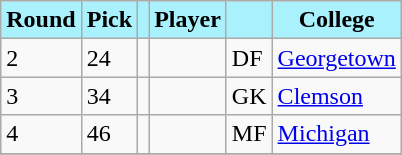<table class="wikitable sortable">
<tr>
<th style="background:#A9F1FD; color:#000;">Round</th>
<th style="background:#A9F1FD; color:#000;">Pick</th>
<th style="background:#A9F1FD; color:#000;"></th>
<th style="background:#A9F1FD; color:#000;">Player</th>
<th style="background:#A9F1FD; color:#000;"></th>
<th style="background:#A9F1FD; color:#000;">College</th>
</tr>
<tr>
<td>2</td>
<td>24</td>
<td></td>
<td></td>
<td>DF</td>
<td><a href='#'>Georgetown</a></td>
</tr>
<tr>
<td>3</td>
<td>34</td>
<td></td>
<td></td>
<td>GK</td>
<td><a href='#'>Clemson</a></td>
</tr>
<tr>
<td>4</td>
<td>46</td>
<td></td>
<td></td>
<td>MF</td>
<td><a href='#'>Michigan</a></td>
</tr>
<tr>
</tr>
</table>
